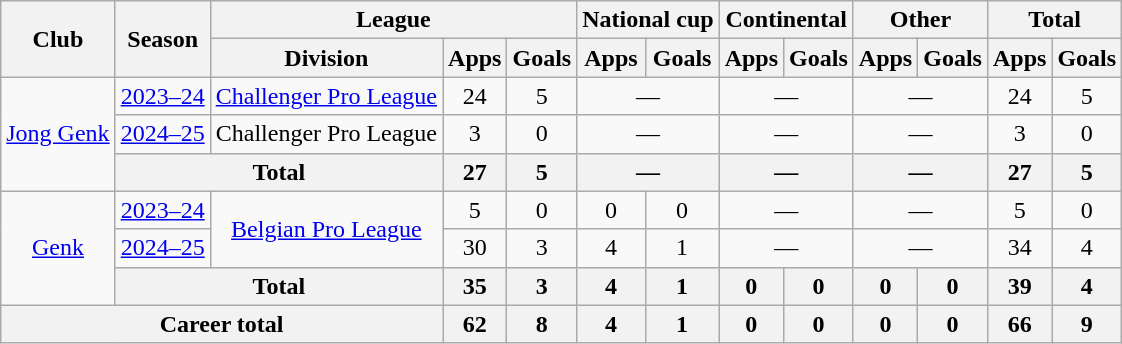<table class="wikitable" style="text-align:center">
<tr>
<th rowspan="2">Club</th>
<th rowspan="2">Season</th>
<th colspan="3">League</th>
<th colspan="2">National cup</th>
<th colspan="2">Continental</th>
<th colspan="2">Other</th>
<th colspan="2">Total</th>
</tr>
<tr>
<th>Division</th>
<th>Apps</th>
<th>Goals</th>
<th>Apps</th>
<th>Goals</th>
<th>Apps</th>
<th>Goals</th>
<th>Apps</th>
<th>Goals</th>
<th>Apps</th>
<th>Goals</th>
</tr>
<tr>
<td rowspan="3"><a href='#'>Jong Genk</a></td>
<td><a href='#'>2023–24</a></td>
<td><a href='#'>Challenger Pro League</a></td>
<td>24</td>
<td>5</td>
<td colspan="2">—</td>
<td colspan="2">—</td>
<td colspan="2">—</td>
<td>24</td>
<td>5</td>
</tr>
<tr>
<td><a href='#'>2024–25</a></td>
<td>Challenger Pro League</td>
<td>3</td>
<td>0</td>
<td colspan="2">—</td>
<td colspan="2">—</td>
<td colspan="2">—</td>
<td>3</td>
<td>0</td>
</tr>
<tr>
<th colspan="2">Total</th>
<th>27</th>
<th>5</th>
<th colspan="2">—</th>
<th colspan="2">—</th>
<th colspan="2">—</th>
<th>27</th>
<th>5</th>
</tr>
<tr>
<td rowspan="3"><a href='#'>Genk</a></td>
<td><a href='#'>2023–24</a></td>
<td rowspan="2"><a href='#'>Belgian Pro League</a></td>
<td>5</td>
<td>0</td>
<td>0</td>
<td>0</td>
<td colspan="2">—</td>
<td colspan="2">—</td>
<td>5</td>
<td>0</td>
</tr>
<tr>
<td><a href='#'>2024–25</a></td>
<td>30</td>
<td>3</td>
<td>4</td>
<td>1</td>
<td colspan="2">—</td>
<td colspan="2">—</td>
<td>34</td>
<td>4</td>
</tr>
<tr>
<th colspan="2">Total</th>
<th>35</th>
<th>3</th>
<th>4</th>
<th>1</th>
<th>0</th>
<th>0</th>
<th>0</th>
<th>0</th>
<th>39</th>
<th>4</th>
</tr>
<tr>
<th colspan="3">Career total</th>
<th>62</th>
<th>8</th>
<th>4</th>
<th>1</th>
<th>0</th>
<th>0</th>
<th>0</th>
<th>0</th>
<th>66</th>
<th>9</th>
</tr>
</table>
